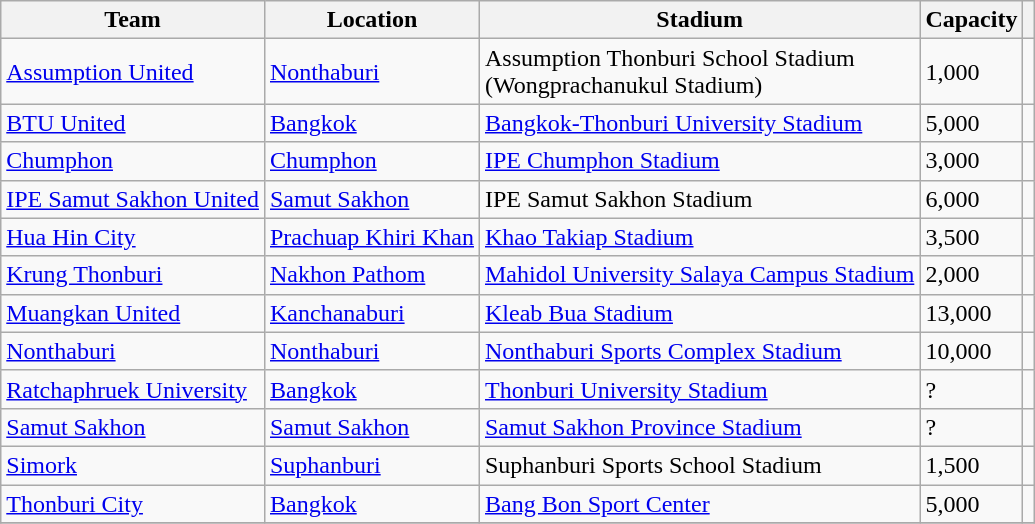<table class="wikitable sortable">
<tr>
<th>Team</th>
<th>Location</th>
<th>Stadium</th>
<th>Capacity</th>
<th class="unsortable"></th>
</tr>
<tr>
<td><a href='#'>Assumption United</a></td>
<td><a href='#'>Nonthaburi</a></td>
<td>Assumption Thonburi School Stadium<br>(Wongprachanukul Stadium)</td>
<td>1,000</td>
<td></td>
</tr>
<tr>
<td><a href='#'>BTU United</a></td>
<td><a href='#'>Bangkok</a></td>
<td><a href='#'>Bangkok-Thonburi University Stadium</a></td>
<td>5,000</td>
<td></td>
</tr>
<tr>
<td><a href='#'>Chumphon</a></td>
<td><a href='#'>Chumphon</a></td>
<td><a href='#'>IPE Chumphon Stadium</a></td>
<td>3,000</td>
<td></td>
</tr>
<tr>
<td><a href='#'>IPE Samut Sakhon United</a></td>
<td><a href='#'>Samut Sakhon</a></td>
<td>IPE Samut Sakhon Stadium</td>
<td>6,000</td>
<td></td>
</tr>
<tr>
<td><a href='#'>Hua Hin City</a></td>
<td><a href='#'>Prachuap Khiri Khan</a></td>
<td><a href='#'>Khao Takiap Stadium</a></td>
<td>3,500</td>
<td></td>
</tr>
<tr>
<td><a href='#'>Krung Thonburi</a></td>
<td><a href='#'>Nakhon Pathom</a></td>
<td><a href='#'>Mahidol University Salaya Campus Stadium</a></td>
<td>2,000</td>
<td></td>
</tr>
<tr>
<td><a href='#'>Muangkan United</a></td>
<td><a href='#'>Kanchanaburi</a></td>
<td><a href='#'>Kleab Bua Stadium</a></td>
<td>13,000</td>
<td></td>
</tr>
<tr>
<td><a href='#'>Nonthaburi</a></td>
<td><a href='#'>Nonthaburi</a></td>
<td><a href='#'>Nonthaburi Sports Complex Stadium</a></td>
<td>10,000</td>
<td></td>
</tr>
<tr>
<td><a href='#'>Ratchaphruek University</a></td>
<td><a href='#'>Bangkok</a></td>
<td><a href='#'>Thonburi University Stadium</a></td>
<td>?</td>
<td></td>
</tr>
<tr>
<td><a href='#'>Samut Sakhon</a></td>
<td><a href='#'>Samut Sakhon</a></td>
<td><a href='#'>Samut Sakhon Province Stadium</a></td>
<td>?</td>
<td></td>
</tr>
<tr>
<td><a href='#'>Simork</a></td>
<td><a href='#'>Suphanburi</a></td>
<td>Suphanburi Sports School Stadium</td>
<td>1,500</td>
<td></td>
</tr>
<tr>
<td><a href='#'>Thonburi City</a></td>
<td><a href='#'>Bangkok</a></td>
<td><a href='#'>Bang Bon Sport Center</a></td>
<td>5,000</td>
<td></td>
</tr>
<tr>
</tr>
</table>
